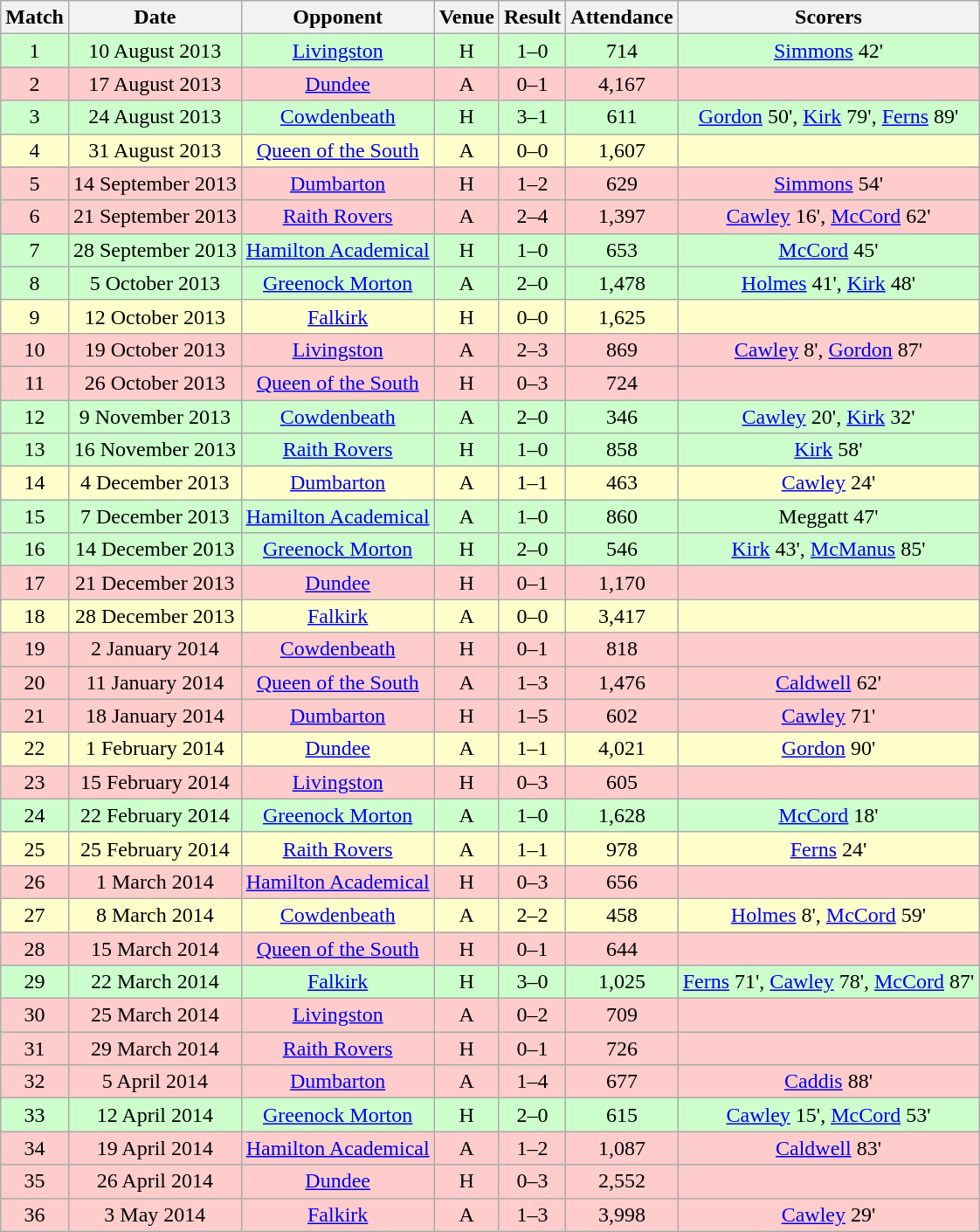<table class="wikitable" style="font-size:100%; text-align:center">
<tr>
<th>Match</th>
<th>Date</th>
<th>Opponent</th>
<th>Venue</th>
<th>Result</th>
<th>Attendance</th>
<th>Scorers</th>
</tr>
<tr style="background: #CCFFCC;">
<td>1</td>
<td>10 August 2013</td>
<td><a href='#'>Livingston</a></td>
<td>H</td>
<td>1–0</td>
<td>714</td>
<td><a href='#'>Simmons</a> 42'</td>
</tr>
<tr style="background: #FFCCCC;">
<td>2</td>
<td>17 August 2013</td>
<td><a href='#'>Dundee</a></td>
<td>A</td>
<td>0–1</td>
<td>4,167</td>
<td></td>
</tr>
<tr style="background: #CCFFCC;">
<td>3</td>
<td>24 August 2013</td>
<td><a href='#'>Cowdenbeath</a></td>
<td>H</td>
<td>3–1</td>
<td>611</td>
<td><a href='#'>Gordon</a> 50', <a href='#'>Kirk</a> 79', <a href='#'>Ferns</a> 89'</td>
</tr>
<tr style="background: #FFFFCC;">
<td>4</td>
<td>31 August 2013</td>
<td><a href='#'>Queen of the South</a></td>
<td>A</td>
<td>0–0</td>
<td>1,607</td>
<td></td>
</tr>
<tr style="background: #FFCCCC;">
<td>5</td>
<td>14 September 2013</td>
<td><a href='#'>Dumbarton</a></td>
<td>H</td>
<td>1–2</td>
<td>629</td>
<td><a href='#'>Simmons</a> 54'</td>
</tr>
<tr style="background: #FFCCCC;">
<td>6</td>
<td>21 September 2013</td>
<td><a href='#'>Raith Rovers</a></td>
<td>A</td>
<td>2–4</td>
<td>1,397</td>
<td><a href='#'>Cawley</a> 16', <a href='#'>McCord</a> 62'</td>
</tr>
<tr style="background: #CCFFCC;">
<td>7</td>
<td>28 September 2013</td>
<td><a href='#'>Hamilton Academical</a></td>
<td>H</td>
<td>1–0</td>
<td>653</td>
<td><a href='#'>McCord</a> 45'</td>
</tr>
<tr style="background: #CCFFCC;">
<td>8</td>
<td>5 October 2013</td>
<td><a href='#'>Greenock Morton</a></td>
<td>A</td>
<td>2–0</td>
<td>1,478</td>
<td><a href='#'>Holmes</a> 41', <a href='#'>Kirk</a> 48'</td>
</tr>
<tr style="background: #FFFFCC;">
<td>9</td>
<td>12 October 2013</td>
<td><a href='#'>Falkirk</a></td>
<td>H</td>
<td>0–0</td>
<td>1,625</td>
<td></td>
</tr>
<tr style="background: #FFCCCC;">
<td>10</td>
<td>19 October 2013</td>
<td><a href='#'>Livingston</a></td>
<td>A</td>
<td>2–3</td>
<td>869</td>
<td><a href='#'>Cawley</a> 8', <a href='#'>Gordon</a> 87'</td>
</tr>
<tr style="background: #FFCCCC;">
<td>11</td>
<td>26 October 2013</td>
<td><a href='#'>Queen of the South</a></td>
<td>H</td>
<td>0–3</td>
<td>724</td>
<td></td>
</tr>
<tr style="background: #CCFFCC;">
<td>12</td>
<td>9 November 2013</td>
<td><a href='#'>Cowdenbeath</a></td>
<td>A</td>
<td>2–0</td>
<td>346</td>
<td><a href='#'>Cawley</a> 20', <a href='#'>Kirk</a> 32'</td>
</tr>
<tr style="background: #CCFFCC;">
<td>13</td>
<td>16 November 2013</td>
<td><a href='#'>Raith Rovers</a></td>
<td>H</td>
<td>1–0</td>
<td>858</td>
<td><a href='#'>Kirk</a> 58'</td>
</tr>
<tr style="background: #FFFFCC;">
<td>14</td>
<td>4 December 2013</td>
<td><a href='#'>Dumbarton</a></td>
<td>A</td>
<td>1–1</td>
<td>463</td>
<td><a href='#'>Cawley</a> 24'</td>
</tr>
<tr style="background: #CCFFCC;">
<td>15</td>
<td>7 December 2013</td>
<td><a href='#'>Hamilton Academical</a></td>
<td>A</td>
<td>1–0</td>
<td>860</td>
<td>Meggatt 47'</td>
</tr>
<tr style="background: #CCFFCC;">
<td>16</td>
<td>14 December 2013</td>
<td><a href='#'>Greenock Morton</a></td>
<td>H</td>
<td>2–0</td>
<td>546</td>
<td><a href='#'>Kirk</a> 43', <a href='#'>McManus</a> 85'</td>
</tr>
<tr style="background: #FFCCCC;">
<td>17</td>
<td>21 December 2013</td>
<td><a href='#'>Dundee</a></td>
<td>H</td>
<td>0–1</td>
<td>1,170</td>
<td></td>
</tr>
<tr style="background: #FFFFCC;">
<td>18</td>
<td>28 December 2013</td>
<td><a href='#'>Falkirk</a></td>
<td>A</td>
<td>0–0</td>
<td>3,417</td>
<td></td>
</tr>
<tr style="background: #FFCCCC;">
<td>19</td>
<td>2 January 2014</td>
<td><a href='#'>Cowdenbeath</a></td>
<td>H</td>
<td>0–1</td>
<td>818</td>
<td></td>
</tr>
<tr style="background: #FFCCCC;">
<td>20</td>
<td>11 January 2014</td>
<td><a href='#'>Queen of the South</a></td>
<td>A</td>
<td>1–3</td>
<td>1,476</td>
<td><a href='#'>Caldwell</a> 62'</td>
</tr>
<tr style="background: #FFCCCC;">
<td>21</td>
<td>18 January 2014</td>
<td><a href='#'>Dumbarton</a></td>
<td>H</td>
<td>1–5</td>
<td>602</td>
<td><a href='#'>Cawley</a> 71'</td>
</tr>
<tr style="background: #FFFFCC;">
<td>22</td>
<td>1 February 2014</td>
<td><a href='#'>Dundee</a></td>
<td>A</td>
<td>1–1</td>
<td>4,021</td>
<td><a href='#'>Gordon</a> 90'</td>
</tr>
<tr style="background: #FFCCCC;">
<td>23</td>
<td>15 February 2014</td>
<td><a href='#'>Livingston</a></td>
<td>H</td>
<td>0–3</td>
<td>605</td>
<td></td>
</tr>
<tr style="background: #CCFFCC;">
<td>24</td>
<td>22 February 2014</td>
<td><a href='#'>Greenock Morton</a></td>
<td>A</td>
<td>1–0</td>
<td>1,628</td>
<td><a href='#'>McCord</a> 18'</td>
</tr>
<tr style="background: #FFFFCC;">
<td>25</td>
<td>25 February 2014</td>
<td><a href='#'>Raith Rovers</a></td>
<td>A</td>
<td>1–1</td>
<td>978</td>
<td><a href='#'>Ferns</a> 24'</td>
</tr>
<tr style="background: #FFCCCC;">
<td>26</td>
<td>1 March 2014</td>
<td><a href='#'>Hamilton Academical</a></td>
<td>H</td>
<td>0–3</td>
<td>656</td>
<td></td>
</tr>
<tr style="background: #FFFFCC;">
<td>27</td>
<td>8 March 2014</td>
<td><a href='#'>Cowdenbeath</a></td>
<td>A</td>
<td>2–2</td>
<td>458</td>
<td><a href='#'>Holmes</a> 8', <a href='#'>McCord</a> 59'</td>
</tr>
<tr style="background: #FFCCCC;">
<td>28</td>
<td>15 March 2014</td>
<td><a href='#'>Queen of the South</a></td>
<td>H</td>
<td>0–1</td>
<td>644</td>
<td></td>
</tr>
<tr style="background: #CCFFCC;">
<td>29</td>
<td>22 March 2014</td>
<td><a href='#'>Falkirk</a></td>
<td>H</td>
<td>3–0</td>
<td>1,025</td>
<td><a href='#'>Ferns</a> 71', <a href='#'>Cawley</a> 78', <a href='#'>McCord</a> 87'</td>
</tr>
<tr style="background: #FFCCCC;">
<td>30</td>
<td>25 March 2014</td>
<td><a href='#'>Livingston</a></td>
<td>A</td>
<td>0–2</td>
<td>709</td>
<td></td>
</tr>
<tr style="background: #FFCCCC;">
<td>31</td>
<td>29 March 2014</td>
<td><a href='#'>Raith Rovers</a></td>
<td>H</td>
<td>0–1</td>
<td>726</td>
<td></td>
</tr>
<tr style="background: #FFCCCC;">
<td>32</td>
<td>5 April 2014</td>
<td><a href='#'>Dumbarton</a></td>
<td>A</td>
<td>1–4</td>
<td>677</td>
<td><a href='#'>Caddis</a> 88'</td>
</tr>
<tr style="background: #CCFFCC;">
<td>33</td>
<td>12 April 2014</td>
<td><a href='#'>Greenock Morton</a></td>
<td>H</td>
<td>2–0</td>
<td>615</td>
<td><a href='#'>Cawley</a> 15', <a href='#'>McCord</a> 53'</td>
</tr>
<tr style="background: #FFCCCC;">
<td>34</td>
<td>19 April 2014</td>
<td><a href='#'>Hamilton Academical</a></td>
<td>A</td>
<td>1–2</td>
<td>1,087</td>
<td><a href='#'>Caldwell</a> 83'</td>
</tr>
<tr style="background: #FFCCCC;">
<td>35</td>
<td>26 April 2014</td>
<td><a href='#'>Dundee</a></td>
<td>H</td>
<td>0–3</td>
<td>2,552</td>
<td></td>
</tr>
<tr style="background: #FFCCCC;">
<td>36</td>
<td>3 May 2014</td>
<td><a href='#'>Falkirk</a></td>
<td>A</td>
<td>1–3</td>
<td>3,998</td>
<td><a href='#'>Cawley</a> 29'</td>
</tr>
</table>
